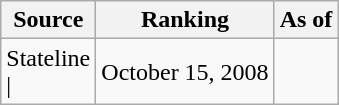<table class="wikitable" style="text-align:center">
<tr>
<th>Source</th>
<th>Ranking</th>
<th>As of</th>
</tr>
<tr>
<td align=left>Stateline<br>| </td>
<td>October 15, 2008</td>
</tr>
</table>
